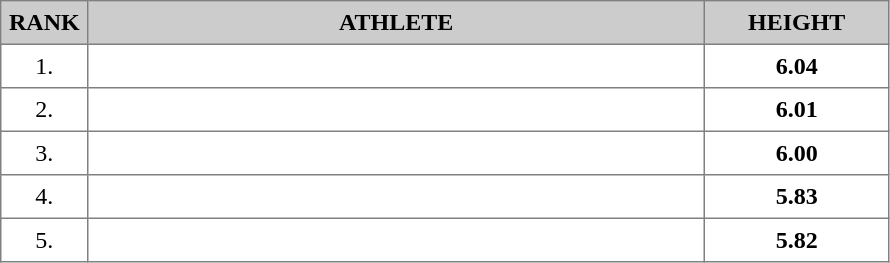<table border="1" cellspacing="2" cellpadding="5" style="border-collapse: collapse; font-size: 100%;">
<tr bgcolor="cccccc">
<th>RANK</th>
<th align="center" style="width: 25em">ATHLETE</th>
<th align="center" style="width: 7em">HEIGHT</th>
</tr>
<tr>
<td align="center">1.</td>
<td></td>
<td align="center"><strong>6.04</strong></td>
</tr>
<tr>
<td align="center">2.</td>
<td></td>
<td align="center"><strong>6.01</strong></td>
</tr>
<tr>
<td align="center">3.</td>
<td></td>
<td align="center"><strong>6.00</strong></td>
</tr>
<tr>
<td align="center">4.</td>
<td></td>
<td align="center"><strong>5.83</strong></td>
</tr>
<tr>
<td align="center">5.</td>
<td></td>
<td align="center"><strong>5.82</strong></td>
</tr>
</table>
